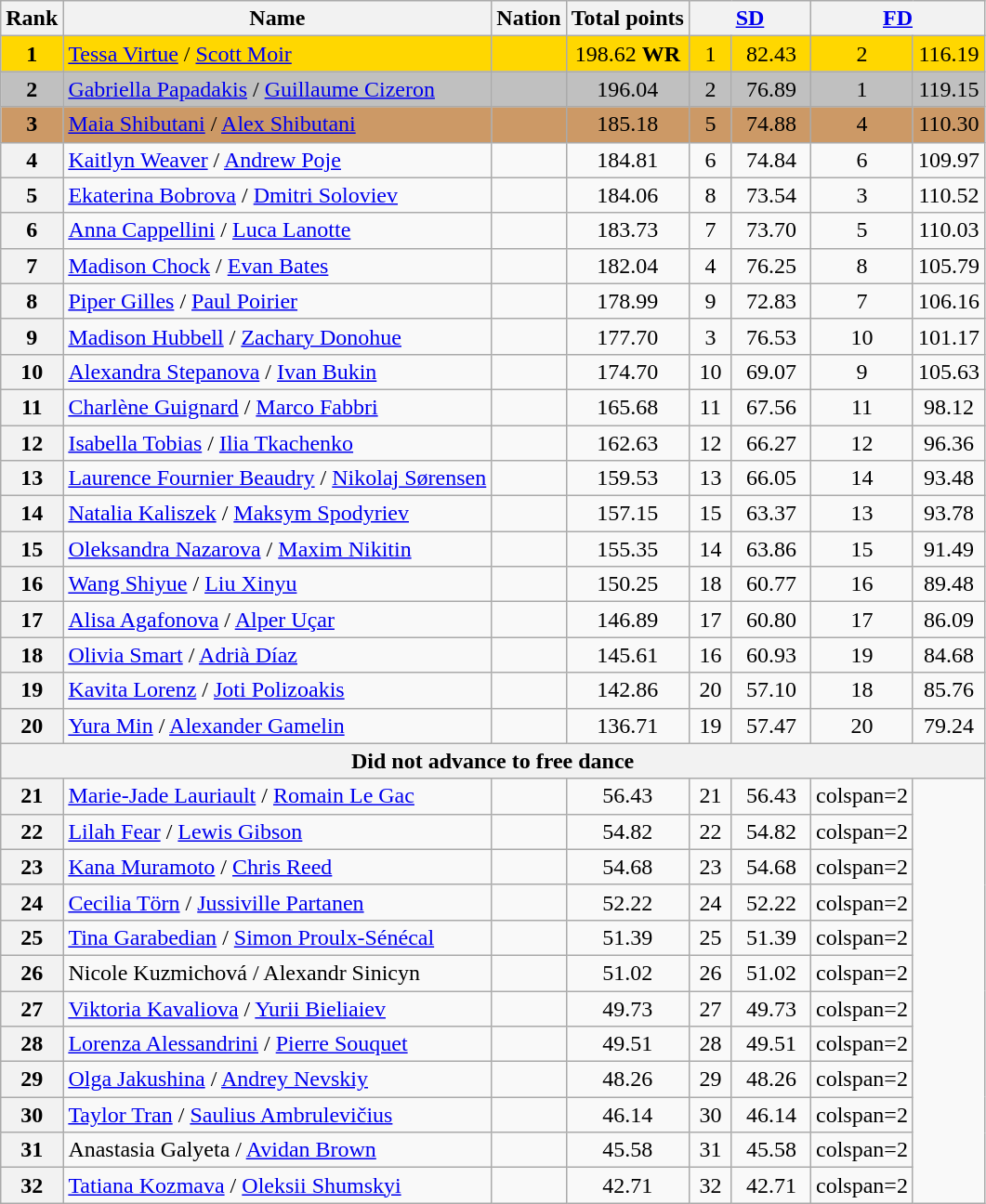<table class="wikitable sortable">
<tr>
<th>Rank</th>
<th>Name</th>
<th>Nation</th>
<th>Total points</th>
<th colspan="2" width="80px"><a href='#'>SD</a></th>
<th colspan="2" width="80px"><a href='#'>FD</a></th>
</tr>
<tr bgcolor="gold">
<td align="center"><strong>1</strong></td>
<td><a href='#'>Tessa Virtue</a> / <a href='#'>Scott Moir</a></td>
<td></td>
<td align="center">198.62 <strong>WR</strong></td>
<td align="center">1</td>
<td align="center">82.43</td>
<td align="center">2</td>
<td align="center">116.19</td>
</tr>
<tr bgcolor="silver">
<td align="center"><strong>2</strong></td>
<td><a href='#'>Gabriella Papadakis</a> / <a href='#'>Guillaume Cizeron</a></td>
<td></td>
<td align="center">196.04</td>
<td align="center">2</td>
<td align="center">76.89</td>
<td align="center">1</td>
<td align="center">119.15</td>
</tr>
<tr bgcolor="#cc9966">
<td align="center"><strong>3</strong></td>
<td><a href='#'>Maia Shibutani</a> / <a href='#'>Alex Shibutani</a></td>
<td></td>
<td align="center">185.18</td>
<td align="center">5</td>
<td align="center">74.88</td>
<td align="center">4</td>
<td align="center">110.30</td>
</tr>
<tr>
<th>4</th>
<td><a href='#'>Kaitlyn Weaver</a> / <a href='#'>Andrew Poje</a></td>
<td></td>
<td align="center">184.81</td>
<td align="center">6</td>
<td align="center">74.84</td>
<td align="center">6</td>
<td align="center">109.97</td>
</tr>
<tr>
<th>5</th>
<td><a href='#'>Ekaterina Bobrova</a> / <a href='#'>Dmitri Soloviev</a></td>
<td></td>
<td align="center">184.06</td>
<td align="center">8</td>
<td align="center">73.54</td>
<td align="center">3</td>
<td align="center">110.52</td>
</tr>
<tr>
<th>6</th>
<td><a href='#'>Anna Cappellini</a> / <a href='#'>Luca Lanotte</a></td>
<td></td>
<td align="center">183.73</td>
<td align="center">7</td>
<td align="center">73.70</td>
<td align="center">5</td>
<td align="center">110.03</td>
</tr>
<tr>
<th>7</th>
<td><a href='#'>Madison Chock</a> / <a href='#'>Evan Bates</a></td>
<td></td>
<td align="center">182.04</td>
<td align="center">4</td>
<td align="center">76.25</td>
<td align="center">8</td>
<td align="center">105.79</td>
</tr>
<tr>
<th>8</th>
<td><a href='#'>Piper Gilles</a> / <a href='#'>Paul Poirier</a></td>
<td></td>
<td align="center">178.99</td>
<td align="center">9</td>
<td align="center">72.83</td>
<td align="center">7</td>
<td align="center">106.16</td>
</tr>
<tr>
<th>9</th>
<td><a href='#'>Madison Hubbell</a> / <a href='#'>Zachary Donohue</a></td>
<td></td>
<td align="center">177.70</td>
<td align="center">3</td>
<td align="center">76.53</td>
<td align="center">10</td>
<td align="center">101.17</td>
</tr>
<tr>
<th>10</th>
<td><a href='#'>Alexandra Stepanova</a> / <a href='#'>Ivan Bukin</a></td>
<td></td>
<td align="center">174.70</td>
<td align="center">10</td>
<td align="center">69.07</td>
<td align="center">9</td>
<td align="center">105.63</td>
</tr>
<tr>
<th>11</th>
<td><a href='#'>Charlène Guignard</a> / <a href='#'>Marco Fabbri</a></td>
<td></td>
<td align="center">165.68</td>
<td align="center">11</td>
<td align="center">67.56</td>
<td align="center">11</td>
<td align="center">98.12</td>
</tr>
<tr>
<th>12</th>
<td><a href='#'>Isabella Tobias</a> / <a href='#'>Ilia Tkachenko</a></td>
<td></td>
<td align="center">162.63</td>
<td align="center">12</td>
<td align="center">66.27</td>
<td align="center">12</td>
<td align="center">96.36</td>
</tr>
<tr>
<th>13</th>
<td><a href='#'>Laurence Fournier Beaudry</a> / <a href='#'>Nikolaj Sørensen</a></td>
<td></td>
<td align="center">159.53</td>
<td align="center">13</td>
<td align="center">66.05</td>
<td align="center">14</td>
<td align="center">93.48</td>
</tr>
<tr>
<th>14</th>
<td><a href='#'>Natalia Kaliszek</a> / <a href='#'>Maksym Spodyriev</a></td>
<td></td>
<td align="center">157.15</td>
<td align="center">15</td>
<td align="center">63.37</td>
<td align="center">13</td>
<td align="center">93.78</td>
</tr>
<tr>
<th>15</th>
<td><a href='#'>Oleksandra Nazarova</a> / <a href='#'>Maxim Nikitin</a></td>
<td></td>
<td align="center">155.35</td>
<td align="center">14</td>
<td align="center">63.86</td>
<td align="center">15</td>
<td align="center">91.49</td>
</tr>
<tr>
<th>16</th>
<td><a href='#'>Wang Shiyue</a> / <a href='#'>Liu Xinyu</a></td>
<td></td>
<td align="center">150.25</td>
<td align="center">18</td>
<td align="center">60.77</td>
<td align="center">16</td>
<td align="center">89.48</td>
</tr>
<tr>
<th>17</th>
<td><a href='#'>Alisa Agafonova</a> / <a href='#'>Alper Uçar</a></td>
<td></td>
<td align="center">146.89</td>
<td align="center">17</td>
<td align="center">60.80</td>
<td align="center">17</td>
<td align="center">86.09</td>
</tr>
<tr>
<th>18</th>
<td><a href='#'>Olivia Smart</a> / <a href='#'>Adrià Díaz</a></td>
<td></td>
<td align="center">145.61</td>
<td align="center">16</td>
<td align="center">60.93</td>
<td align="center">19</td>
<td align="center">84.68</td>
</tr>
<tr>
<th>19</th>
<td><a href='#'>Kavita Lorenz</a> / <a href='#'>Joti Polizoakis</a></td>
<td></td>
<td align="center">142.86</td>
<td align="center">20</td>
<td align="center">57.10</td>
<td align="center">18</td>
<td align="center">85.76</td>
</tr>
<tr>
<th>20</th>
<td><a href='#'>Yura Min</a> / <a href='#'>Alexander Gamelin</a></td>
<td></td>
<td align="center">136.71</td>
<td align="center">19</td>
<td align="center">57.47</td>
<td align="center">20</td>
<td align="center">79.24</td>
</tr>
<tr>
<th colspan=8>Did not advance to free dance</th>
</tr>
<tr>
<th>21</th>
<td><a href='#'>Marie-Jade Lauriault</a> / <a href='#'>Romain Le Gac</a></td>
<td></td>
<td align="center">56.43</td>
<td align="center">21</td>
<td align="center">56.43</td>
<td>colspan=2 </td>
</tr>
<tr>
<th>22</th>
<td><a href='#'>Lilah Fear</a> / <a href='#'>Lewis Gibson</a></td>
<td></td>
<td align="center">54.82</td>
<td align="center">22</td>
<td align="center">54.82</td>
<td>colspan=2 </td>
</tr>
<tr>
<th>23</th>
<td><a href='#'>Kana Muramoto</a> / <a href='#'>Chris Reed</a></td>
<td></td>
<td align="center">54.68</td>
<td align="center">23</td>
<td align="center">54.68</td>
<td>colspan=2 </td>
</tr>
<tr>
<th>24</th>
<td><a href='#'>Cecilia Törn</a> / <a href='#'>Jussiville Partanen</a></td>
<td></td>
<td align="center">52.22</td>
<td align="center">24</td>
<td align="center">52.22</td>
<td>colspan=2 </td>
</tr>
<tr>
<th>25</th>
<td><a href='#'>Tina Garabedian</a> / <a href='#'>Simon Proulx-Sénécal</a></td>
<td></td>
<td align="center">51.39</td>
<td align="center">25</td>
<td align="center">51.39</td>
<td>colspan=2 </td>
</tr>
<tr>
<th>26</th>
<td>Nicole Kuzmichová / Alexandr Sinicyn</td>
<td></td>
<td align="center">51.02</td>
<td align="center">26</td>
<td align="center">51.02</td>
<td>colspan=2 </td>
</tr>
<tr>
<th>27</th>
<td><a href='#'>Viktoria Kavaliova</a> / <a href='#'>Yurii Bieliaiev</a></td>
<td></td>
<td align="center">49.73</td>
<td align="center">27</td>
<td align="center">49.73</td>
<td>colspan=2 </td>
</tr>
<tr>
<th>28</th>
<td><a href='#'>Lorenza Alessandrini</a> / <a href='#'>Pierre Souquet</a></td>
<td></td>
<td align="center">49.51</td>
<td align="center">28</td>
<td align="center">49.51</td>
<td>colspan=2 </td>
</tr>
<tr>
<th>29</th>
<td><a href='#'>Olga Jakushina</a> / <a href='#'>Andrey Nevskiy</a></td>
<td></td>
<td align="center">48.26</td>
<td align="center">29</td>
<td align="center">48.26</td>
<td>colspan=2 </td>
</tr>
<tr>
<th>30</th>
<td><a href='#'>Taylor Tran</a> / <a href='#'>Saulius Ambrulevičius</a></td>
<td></td>
<td align="center">46.14</td>
<td align="center">30</td>
<td align="center">46.14</td>
<td>colspan=2 </td>
</tr>
<tr>
<th>31</th>
<td>Anastasia Galyeta / <a href='#'>Avidan Brown</a></td>
<td></td>
<td align="center">45.58</td>
<td align="center">31</td>
<td align="center">45.58</td>
<td>colspan=2 </td>
</tr>
<tr>
<th>32</th>
<td><a href='#'>Tatiana Kozmava</a> / <a href='#'>Oleksii Shumskyi</a></td>
<td></td>
<td align="center">42.71</td>
<td align="center">32</td>
<td align="center">42.71</td>
<td>colspan=2 </td>
</tr>
</table>
